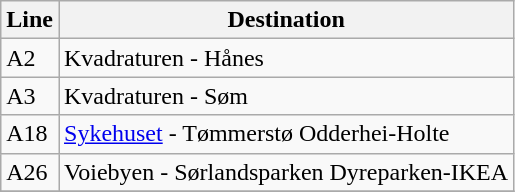<table class="wikitable sortable">
<tr>
<th>Line</th>
<th>Destination </th>
</tr>
<tr>
<td>A2</td>
<td>Kvadraturen - Hånes</td>
</tr>
<tr>
<td>A3</td>
<td>Kvadraturen - Søm</td>
</tr>
<tr>
<td>A18</td>
<td><a href='#'>Sykehuset</a> - Tømmerstø Odderhei-Holte</td>
</tr>
<tr>
<td>A26</td>
<td>Voiebyen - Sørlandsparken Dyreparken-IKEA</td>
</tr>
<tr>
</tr>
</table>
